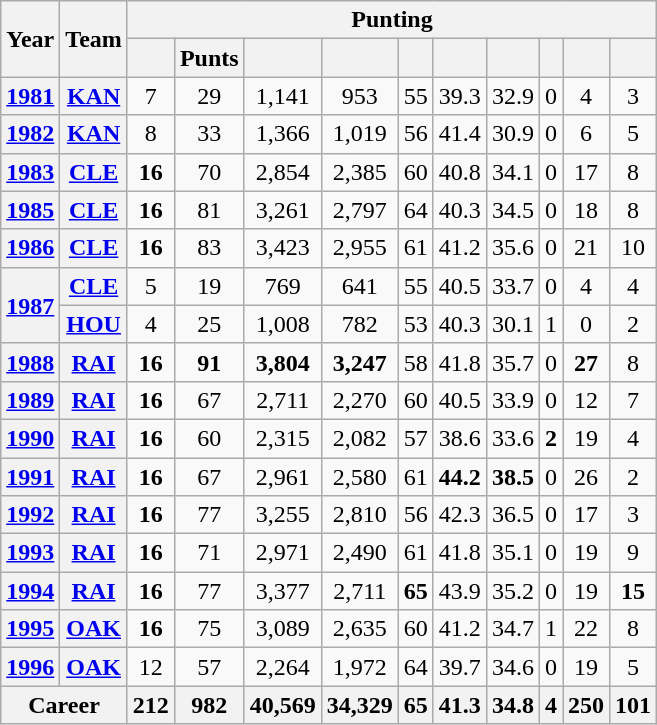<table class=wikitable style="text-align:center;">
<tr>
<th rowspan="2">Year</th>
<th rowspan="2">Team</th>
<th colspan="10">Punting</th>
</tr>
<tr>
<th></th>
<th>Punts</th>
<th></th>
<th></th>
<th></th>
<th></th>
<th></th>
<th></th>
<th></th>
<th></th>
</tr>
<tr>
<th><a href='#'>1981</a></th>
<th><a href='#'>KAN</a></th>
<td>7</td>
<td>29</td>
<td>1,141</td>
<td>953</td>
<td>55</td>
<td>39.3</td>
<td>32.9</td>
<td>0</td>
<td>4</td>
<td>3</td>
</tr>
<tr>
<th><a href='#'>1982</a></th>
<th><a href='#'>KAN</a></th>
<td>8</td>
<td>33</td>
<td>1,366</td>
<td>1,019</td>
<td>56</td>
<td>41.4</td>
<td>30.9</td>
<td>0</td>
<td>6</td>
<td>5</td>
</tr>
<tr>
<th><a href='#'>1983</a></th>
<th><a href='#'>CLE</a></th>
<td><strong>16</strong></td>
<td>70</td>
<td>2,854</td>
<td>2,385</td>
<td>60</td>
<td>40.8</td>
<td>34.1</td>
<td>0</td>
<td>17</td>
<td>8</td>
</tr>
<tr>
<th><a href='#'>1985</a></th>
<th><a href='#'>CLE</a></th>
<td><strong>16</strong></td>
<td>81</td>
<td>3,261</td>
<td>2,797</td>
<td>64</td>
<td>40.3</td>
<td>34.5</td>
<td>0</td>
<td>18</td>
<td>8</td>
</tr>
<tr>
<th><a href='#'>1986</a></th>
<th><a href='#'>CLE</a></th>
<td><strong>16</strong></td>
<td>83</td>
<td>3,423</td>
<td>2,955</td>
<td>61</td>
<td>41.2</td>
<td>35.6</td>
<td>0</td>
<td>21</td>
<td>10</td>
</tr>
<tr>
<th rowspan="2"><a href='#'>1987</a></th>
<th><a href='#'>CLE</a></th>
<td>5</td>
<td>19</td>
<td>769</td>
<td>641</td>
<td>55</td>
<td>40.5</td>
<td>33.7</td>
<td>0</td>
<td>4</td>
<td>4</td>
</tr>
<tr>
<th><a href='#'>HOU</a></th>
<td>4</td>
<td>25</td>
<td>1,008</td>
<td>782</td>
<td>53</td>
<td>40.3</td>
<td>30.1</td>
<td>1</td>
<td>0</td>
<td>2</td>
</tr>
<tr>
<th><a href='#'>1988</a></th>
<th><a href='#'>RAI</a></th>
<td><strong>16</strong></td>
<td><strong>91</strong></td>
<td><strong>3,804</strong></td>
<td><strong>3,247</strong></td>
<td>58</td>
<td>41.8</td>
<td>35.7</td>
<td>0</td>
<td><strong>27</strong></td>
<td>8</td>
</tr>
<tr>
<th><a href='#'>1989</a></th>
<th><a href='#'>RAI</a></th>
<td><strong>16</strong></td>
<td>67</td>
<td>2,711</td>
<td>2,270</td>
<td>60</td>
<td>40.5</td>
<td>33.9</td>
<td>0</td>
<td>12</td>
<td>7</td>
</tr>
<tr>
<th><a href='#'>1990</a></th>
<th><a href='#'>RAI</a></th>
<td><strong>16</strong></td>
<td>60</td>
<td>2,315</td>
<td>2,082</td>
<td>57</td>
<td>38.6</td>
<td>33.6</td>
<td><strong>2</strong></td>
<td>19</td>
<td>4</td>
</tr>
<tr>
<th><a href='#'>1991</a></th>
<th><a href='#'>RAI</a></th>
<td><strong>16</strong></td>
<td>67</td>
<td>2,961</td>
<td>2,580</td>
<td>61</td>
<td><strong>44.2</strong></td>
<td><strong>38.5</strong></td>
<td>0</td>
<td>26</td>
<td>2</td>
</tr>
<tr>
<th><a href='#'>1992</a></th>
<th><a href='#'>RAI</a></th>
<td><strong>16</strong></td>
<td>77</td>
<td>3,255</td>
<td>2,810</td>
<td>56</td>
<td>42.3</td>
<td>36.5</td>
<td>0</td>
<td>17</td>
<td>3</td>
</tr>
<tr>
<th><a href='#'>1993</a></th>
<th><a href='#'>RAI</a></th>
<td><strong>16</strong></td>
<td>71</td>
<td>2,971</td>
<td>2,490</td>
<td>61</td>
<td>41.8</td>
<td>35.1</td>
<td>0</td>
<td>19</td>
<td>9</td>
</tr>
<tr>
<th><a href='#'>1994</a></th>
<th><a href='#'>RAI</a></th>
<td><strong>16</strong></td>
<td>77</td>
<td>3,377</td>
<td>2,711</td>
<td><strong>65</strong></td>
<td>43.9</td>
<td>35.2</td>
<td>0</td>
<td>19</td>
<td><strong>15</strong></td>
</tr>
<tr>
<th><a href='#'>1995</a></th>
<th><a href='#'>OAK</a></th>
<td><strong>16</strong></td>
<td>75</td>
<td>3,089</td>
<td>2,635</td>
<td>60</td>
<td>41.2</td>
<td>34.7</td>
<td>1</td>
<td>22</td>
<td>8</td>
</tr>
<tr>
<th><a href='#'>1996</a></th>
<th><a href='#'>OAK</a></th>
<td>12</td>
<td>57</td>
<td>2,264</td>
<td>1,972</td>
<td>64</td>
<td>39.7</td>
<td>34.6</td>
<td>0</td>
<td>19</td>
<td>5</td>
</tr>
<tr>
<th colspan="2">Career</th>
<th>212</th>
<th>982</th>
<th>40,569</th>
<th>34,329</th>
<th>65</th>
<th>41.3</th>
<th>34.8</th>
<th>4</th>
<th>250</th>
<th>101</th>
</tr>
</table>
